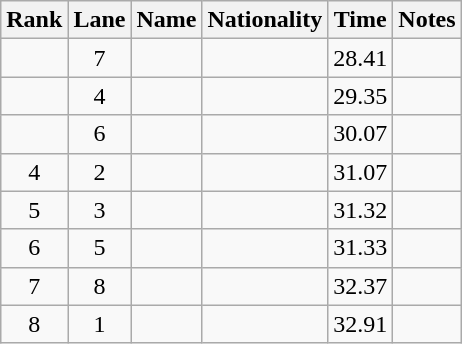<table class="wikitable sortable" style="text-align:center">
<tr>
<th>Rank</th>
<th>Lane</th>
<th>Name</th>
<th>Nationality</th>
<th>Time</th>
<th>Notes</th>
</tr>
<tr>
<td></td>
<td>7</td>
<td align=left></td>
<td align=left></td>
<td>28.41</td>
<td><strong></strong></td>
</tr>
<tr>
<td></td>
<td>4</td>
<td align=left></td>
<td align=left></td>
<td>29.35</td>
<td></td>
</tr>
<tr>
<td></td>
<td>6</td>
<td align=left></td>
<td align=left></td>
<td>30.07</td>
<td></td>
</tr>
<tr>
<td>4</td>
<td>2</td>
<td align=left></td>
<td align=left></td>
<td>31.07</td>
<td></td>
</tr>
<tr>
<td>5</td>
<td>3</td>
<td align=left></td>
<td align=left></td>
<td>31.32</td>
<td></td>
</tr>
<tr>
<td>6</td>
<td>5</td>
<td align=left></td>
<td align=left></td>
<td>31.33</td>
<td></td>
</tr>
<tr>
<td>7</td>
<td>8</td>
<td align=left></td>
<td align=left></td>
<td>32.37</td>
<td></td>
</tr>
<tr>
<td>8</td>
<td>1</td>
<td align=left></td>
<td align=left></td>
<td>32.91</td>
<td></td>
</tr>
</table>
